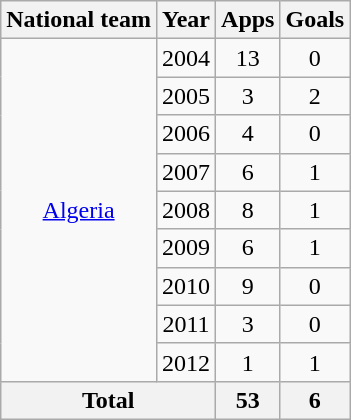<table class="wikitable" style="text-align:center">
<tr>
<th>National team</th>
<th>Year</th>
<th>Apps</th>
<th>Goals</th>
</tr>
<tr>
<td rowspan="9"><a href='#'>Algeria</a></td>
<td>2004</td>
<td>13</td>
<td>0</td>
</tr>
<tr>
<td>2005</td>
<td>3</td>
<td>2</td>
</tr>
<tr>
<td>2006</td>
<td>4</td>
<td>0</td>
</tr>
<tr>
<td>2007</td>
<td>6</td>
<td>1</td>
</tr>
<tr>
<td>2008</td>
<td>8</td>
<td>1</td>
</tr>
<tr>
<td>2009</td>
<td>6</td>
<td>1</td>
</tr>
<tr>
<td>2010</td>
<td>9</td>
<td>0</td>
</tr>
<tr>
<td>2011</td>
<td>3</td>
<td>0</td>
</tr>
<tr>
<td>2012</td>
<td>1</td>
<td>1</td>
</tr>
<tr>
<th colspan="2">Total</th>
<th>53</th>
<th>6</th>
</tr>
</table>
